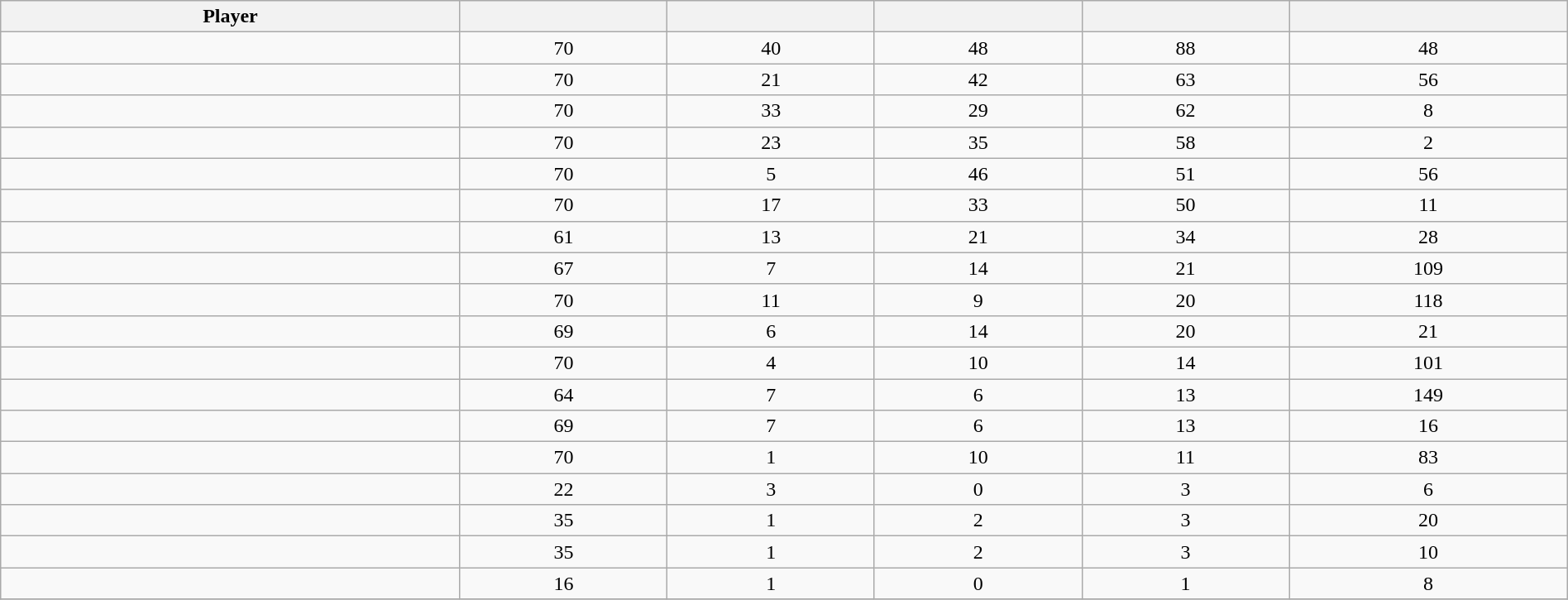<table class="wikitable sortable" style="width:100%;">
<tr align=center>
<th>Player</th>
<th></th>
<th></th>
<th></th>
<th></th>
<th></th>
</tr>
<tr align=center>
<td></td>
<td>70</td>
<td>40</td>
<td>48</td>
<td>88</td>
<td>48</td>
</tr>
<tr align=center>
<td></td>
<td>70</td>
<td>21</td>
<td>42</td>
<td>63</td>
<td>56</td>
</tr>
<tr align=center>
<td></td>
<td>70</td>
<td>33</td>
<td>29</td>
<td>62</td>
<td>8</td>
</tr>
<tr align=center>
<td></td>
<td>70</td>
<td>23</td>
<td>35</td>
<td>58</td>
<td>2</td>
</tr>
<tr align=center>
<td></td>
<td>70</td>
<td>5</td>
<td>46</td>
<td>51</td>
<td>56</td>
</tr>
<tr align=center>
<td></td>
<td>70</td>
<td>17</td>
<td>33</td>
<td>50</td>
<td>11</td>
</tr>
<tr align=center>
<td></td>
<td>61</td>
<td>13</td>
<td>21</td>
<td>34</td>
<td>28</td>
</tr>
<tr align=center>
<td></td>
<td>67</td>
<td>7</td>
<td>14</td>
<td>21</td>
<td>109</td>
</tr>
<tr align=center>
<td></td>
<td>70</td>
<td>11</td>
<td>9</td>
<td>20</td>
<td>118</td>
</tr>
<tr align=center>
<td></td>
<td>69</td>
<td>6</td>
<td>14</td>
<td>20</td>
<td>21</td>
</tr>
<tr align=center>
<td></td>
<td>70</td>
<td>4</td>
<td>10</td>
<td>14</td>
<td>101</td>
</tr>
<tr align=center>
<td></td>
<td>64</td>
<td>7</td>
<td>6</td>
<td>13</td>
<td>149</td>
</tr>
<tr align=center>
<td></td>
<td>69</td>
<td>7</td>
<td>6</td>
<td>13</td>
<td>16</td>
</tr>
<tr align=center>
<td></td>
<td>70</td>
<td>1</td>
<td>10</td>
<td>11</td>
<td>83</td>
</tr>
<tr align=center>
<td></td>
<td>22</td>
<td>3</td>
<td>0</td>
<td>3</td>
<td>6</td>
</tr>
<tr align=center>
<td></td>
<td>35</td>
<td>1</td>
<td>2</td>
<td>3</td>
<td>20</td>
</tr>
<tr align=center>
<td></td>
<td>35</td>
<td>1</td>
<td>2</td>
<td>3</td>
<td>10</td>
</tr>
<tr align=center>
<td></td>
<td>16</td>
<td>1</td>
<td>0</td>
<td>1</td>
<td>8</td>
</tr>
<tr>
</tr>
</table>
